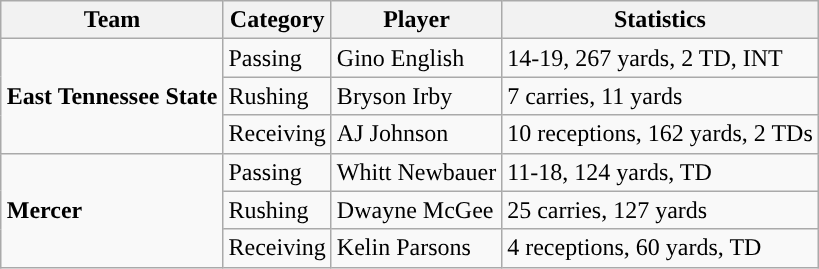<table class="wikitable" style="float: right;">
<tr>
<th>Team</th>
<th>Category</th>
<th>Player</th>
<th>Statistics</th>
</tr>
<tr>
<td rowspan=3><strong>East Tennessee State</strong></td>
<td>Passing</td>
<td>Gino English</td>
<td>14-19, 267 yards, 2 TD, INT</td>
</tr>
<tr>
<td>Rushing</td>
<td>Bryson Irby</td>
<td>7 carries, 11 yards</td>
</tr>
<tr>
<td>Receiving</td>
<td>AJ Johnson</td>
<td>10 receptions, 162 yards, 2 TDs</td>
</tr>
<tr>
<td rowspan=3><strong>Mercer</strong></td>
<td>Passing</td>
<td>Whitt Newbauer</td>
<td>11-18, 124 yards, TD</td>
</tr>
<tr>
<td>Rushing</td>
<td>Dwayne McGee</td>
<td>25 carries, 127 yards</td>
</tr>
<tr>
<td>Receiving</td>
<td>Kelin Parsons</td>
<td>4 receptions, 60 yards, TD</td>
</tr>
</table>
